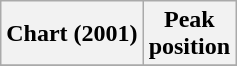<table class="wikitable sortable plainrowheaders" style="text-align:center">
<tr>
<th>Chart (2001)</th>
<th>Peak<br>position</th>
</tr>
<tr>
</tr>
</table>
